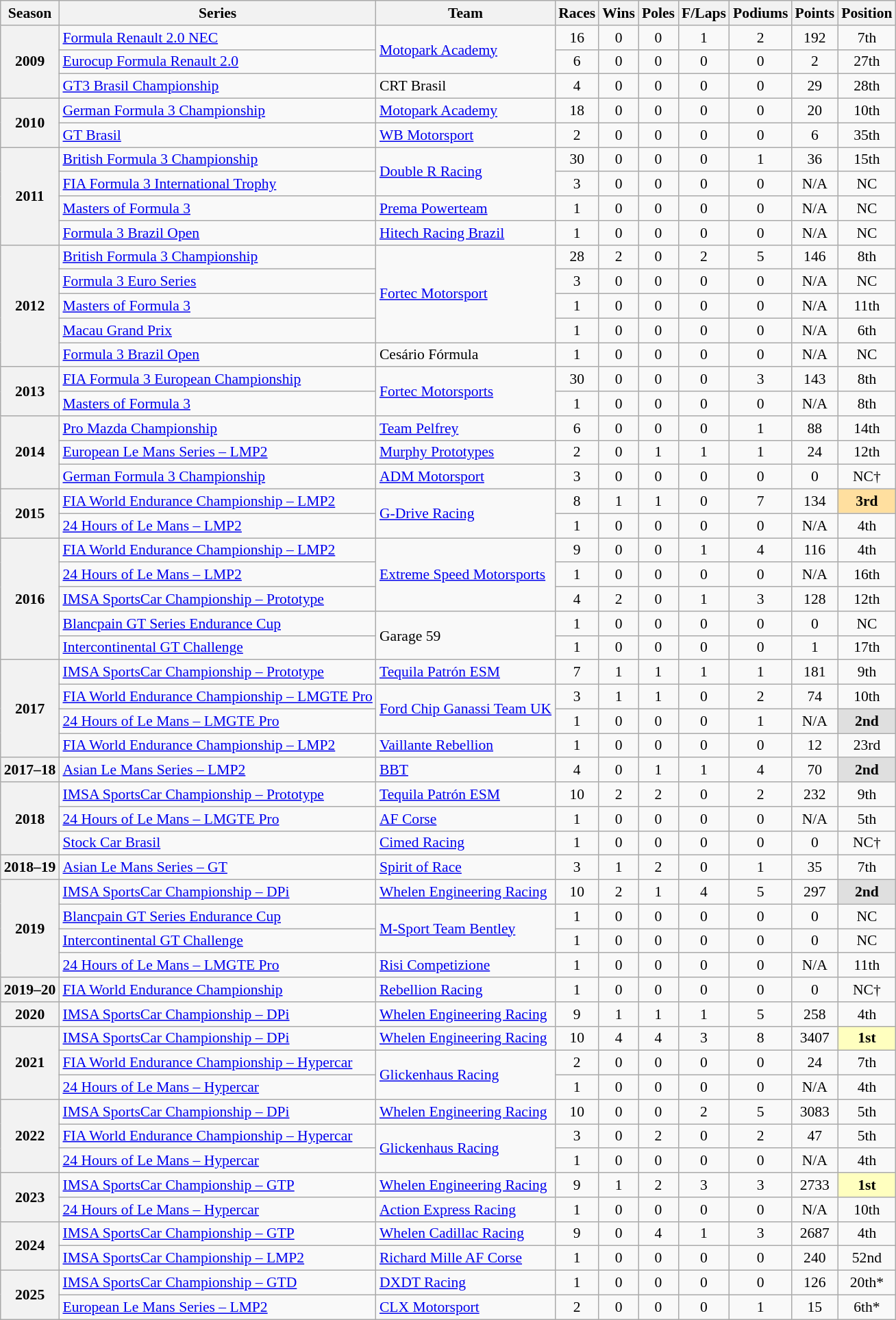<table class="wikitable" style="font-size: 90%; text-align:center">
<tr>
<th>Season</th>
<th>Series</th>
<th>Team</th>
<th>Races</th>
<th>Wins</th>
<th>Poles</th>
<th>F/Laps</th>
<th>Podiums</th>
<th>Points</th>
<th>Position</th>
</tr>
<tr>
<th rowspan=3>2009</th>
<td align=left><a href='#'>Formula Renault 2.0 NEC</a></td>
<td align=left rowspan=2><a href='#'>Motopark Academy</a></td>
<td>16</td>
<td>0</td>
<td>0</td>
<td>1</td>
<td>2</td>
<td>192</td>
<td>7th</td>
</tr>
<tr>
<td align=left><a href='#'>Eurocup Formula Renault 2.0</a></td>
<td>6</td>
<td>0</td>
<td>0</td>
<td>0</td>
<td>0</td>
<td>2</td>
<td>27th</td>
</tr>
<tr>
<td align=left><a href='#'>GT3 Brasil Championship</a></td>
<td align=left>CRT Brasil</td>
<td>4</td>
<td>0</td>
<td>0</td>
<td>0</td>
<td>0</td>
<td>29</td>
<td>28th</td>
</tr>
<tr>
<th rowspan=2>2010</th>
<td align=left><a href='#'>German Formula 3 Championship</a></td>
<td align=left><a href='#'>Motopark Academy</a></td>
<td>18</td>
<td>0</td>
<td>0</td>
<td>0</td>
<td>0</td>
<td>20</td>
<td>10th</td>
</tr>
<tr>
<td align=left><a href='#'>GT Brasil</a></td>
<td align=left><a href='#'>WB Motorsport</a></td>
<td>2</td>
<td>0</td>
<td>0</td>
<td>0</td>
<td>0</td>
<td>6</td>
<td>35th</td>
</tr>
<tr>
<th rowspan=4>2011</th>
<td align=left><a href='#'>British Formula 3 Championship</a></td>
<td rowspan=2 align=left><a href='#'>Double R Racing</a></td>
<td>30</td>
<td>0</td>
<td>0</td>
<td>0</td>
<td>1</td>
<td>36</td>
<td>15th</td>
</tr>
<tr>
<td align=left><a href='#'>FIA Formula 3 International Trophy</a></td>
<td>3</td>
<td>0</td>
<td>0</td>
<td>0</td>
<td>0</td>
<td>N/A</td>
<td>NC</td>
</tr>
<tr>
<td align=left><a href='#'>Masters of Formula 3</a></td>
<td align=left><a href='#'>Prema Powerteam</a></td>
<td>1</td>
<td>0</td>
<td>0</td>
<td>0</td>
<td>0</td>
<td>N/A</td>
<td>NC</td>
</tr>
<tr>
<td align=left><a href='#'>Formula 3 Brazil Open</a></td>
<td align=left><a href='#'>Hitech Racing Brazil</a></td>
<td>1</td>
<td>0</td>
<td>0</td>
<td>0</td>
<td>0</td>
<td>N/A</td>
<td>NC</td>
</tr>
<tr>
<th rowspan=5>2012</th>
<td align=left><a href='#'>British Formula 3 Championship</a></td>
<td rowspan=4 align=left><a href='#'>Fortec Motorsport</a></td>
<td>28</td>
<td>2</td>
<td>0</td>
<td>2</td>
<td>5</td>
<td>146</td>
<td>8th</td>
</tr>
<tr>
<td align=left><a href='#'>Formula 3 Euro Series</a></td>
<td>3</td>
<td>0</td>
<td>0</td>
<td>0</td>
<td>0</td>
<td>N/A</td>
<td>NC</td>
</tr>
<tr>
<td align=left><a href='#'>Masters of Formula 3</a></td>
<td>1</td>
<td>0</td>
<td>0</td>
<td>0</td>
<td>0</td>
<td>N/A</td>
<td>11th</td>
</tr>
<tr>
<td align=left><a href='#'>Macau Grand Prix</a></td>
<td>1</td>
<td>0</td>
<td>0</td>
<td>0</td>
<td>0</td>
<td>N/A</td>
<td>6th</td>
</tr>
<tr>
<td align=left><a href='#'>Formula 3 Brazil Open</a></td>
<td align=left>Cesário Fórmula</td>
<td>1</td>
<td>0</td>
<td>0</td>
<td>0</td>
<td>0</td>
<td>N/A</td>
<td>NC</td>
</tr>
<tr>
<th rowspan=2>2013</th>
<td align=left><a href='#'>FIA Formula 3 European Championship</a></td>
<td rowspan=2 align=left><a href='#'>Fortec Motorsports</a></td>
<td>30</td>
<td>0</td>
<td>0</td>
<td>0</td>
<td>3</td>
<td>143</td>
<td>8th</td>
</tr>
<tr>
<td align=left><a href='#'>Masters of Formula 3</a></td>
<td>1</td>
<td>0</td>
<td>0</td>
<td>0</td>
<td>0</td>
<td>N/A</td>
<td>8th</td>
</tr>
<tr>
<th rowspan=3>2014</th>
<td align=left><a href='#'>Pro Mazda Championship</a></td>
<td align=left><a href='#'>Team Pelfrey</a></td>
<td>6</td>
<td>0</td>
<td>0</td>
<td>0</td>
<td>1</td>
<td>88</td>
<td>14th</td>
</tr>
<tr>
<td align=left><a href='#'>European Le Mans Series – LMP2</a></td>
<td align=left><a href='#'>Murphy Prototypes</a></td>
<td>2</td>
<td>0</td>
<td>1</td>
<td>1</td>
<td>1</td>
<td>24</td>
<td>12th</td>
</tr>
<tr>
<td align=left><a href='#'>German Formula 3 Championship</a></td>
<td align=left><a href='#'>ADM Motorsport</a></td>
<td>3</td>
<td>0</td>
<td>0</td>
<td>0</td>
<td>0</td>
<td>0</td>
<td>NC†</td>
</tr>
<tr>
<th rowspan=2>2015</th>
<td align=left><a href='#'>FIA World Endurance Championship – LMP2</a></td>
<td align=left rowspan=2><a href='#'>G-Drive Racing</a></td>
<td>8</td>
<td>1</td>
<td>1</td>
<td>0</td>
<td>7</td>
<td>134</td>
<td style="background:#FFDF9F;"><strong>3rd</strong></td>
</tr>
<tr>
<td align=left><a href='#'>24 Hours of Le Mans – LMP2</a></td>
<td>1</td>
<td>0</td>
<td>0</td>
<td>0</td>
<td>0</td>
<td>N/A</td>
<td>4th</td>
</tr>
<tr>
<th rowspan=5>2016</th>
<td align=left><a href='#'>FIA World Endurance Championship – LMP2</a></td>
<td align=left rowspan=3><a href='#'>Extreme Speed Motorsports</a></td>
<td>9</td>
<td>0</td>
<td>0</td>
<td>1</td>
<td>4</td>
<td>116</td>
<td>4th</td>
</tr>
<tr>
<td align=left><a href='#'>24 Hours of Le Mans – LMP2</a></td>
<td>1</td>
<td>0</td>
<td>0</td>
<td>0</td>
<td>0</td>
<td>N/A</td>
<td>16th</td>
</tr>
<tr>
<td align=left><a href='#'>IMSA SportsCar Championship – Prototype</a></td>
<td>4</td>
<td>2</td>
<td>0</td>
<td>1</td>
<td>3</td>
<td>128</td>
<td>12th</td>
</tr>
<tr>
<td align=left><a href='#'>Blancpain GT Series Endurance Cup</a></td>
<td rowspan="2" align="left">Garage 59</td>
<td>1</td>
<td>0</td>
<td>0</td>
<td>0</td>
<td>0</td>
<td>0</td>
<td>NC</td>
</tr>
<tr>
<td align=left><a href='#'>Intercontinental GT Challenge</a></td>
<td>1</td>
<td>0</td>
<td>0</td>
<td>0</td>
<td>0</td>
<td>1</td>
<td>17th</td>
</tr>
<tr>
<th rowspan=4>2017</th>
<td align=left><a href='#'>IMSA SportsCar Championship – Prototype</a></td>
<td align=left><a href='#'>Tequila Patrón ESM</a></td>
<td>7</td>
<td>1</td>
<td>1</td>
<td>1</td>
<td>1</td>
<td>181</td>
<td>9th</td>
</tr>
<tr>
<td align=left><a href='#'>FIA World Endurance Championship – LMGTE Pro</a></td>
<td align=left rowspan=2><a href='#'>Ford Chip Ganassi Team UK</a></td>
<td>3</td>
<td>1</td>
<td>1</td>
<td>0</td>
<td>2</td>
<td>74</td>
<td>10th</td>
</tr>
<tr>
<td align=left><a href='#'>24 Hours of Le Mans – LMGTE Pro</a></td>
<td>1</td>
<td>0</td>
<td>0</td>
<td>0</td>
<td>1</td>
<td>N/A</td>
<td style="background:#DFDFDF;"><strong>2nd</strong></td>
</tr>
<tr>
<td align=left><a href='#'>FIA World Endurance Championship – LMP2</a></td>
<td align=left><a href='#'>Vaillante Rebellion</a></td>
<td>1</td>
<td>0</td>
<td>0</td>
<td>0</td>
<td>0</td>
<td>12</td>
<td>23rd</td>
</tr>
<tr>
<th>2017–18</th>
<td align=left><a href='#'>Asian Le Mans Series – LMP2</a></td>
<td align=left><a href='#'>BBT</a></td>
<td>4</td>
<td>0</td>
<td>1</td>
<td>1</td>
<td>4</td>
<td>70</td>
<td style="background:#DFDFDF;"><strong>2nd</strong></td>
</tr>
<tr>
<th rowspan=3>2018</th>
<td align=left><a href='#'>IMSA SportsCar Championship – Prototype</a></td>
<td align=left><a href='#'>Tequila Patrón ESM</a></td>
<td>10</td>
<td>2</td>
<td>2</td>
<td>0</td>
<td>2</td>
<td>232</td>
<td>9th</td>
</tr>
<tr>
<td align=left><a href='#'>24 Hours of Le Mans – LMGTE Pro</a></td>
<td align=left><a href='#'>AF Corse</a></td>
<td>1</td>
<td>0</td>
<td>0</td>
<td>0</td>
<td>0</td>
<td>N/A</td>
<td>5th</td>
</tr>
<tr>
<td align=left><a href='#'>Stock Car Brasil</a></td>
<td align=left><a href='#'>Cimed Racing</a></td>
<td>1</td>
<td>0</td>
<td>0</td>
<td>0</td>
<td>0</td>
<td>0</td>
<td>NC†</td>
</tr>
<tr>
<th>2018–19</th>
<td align=left><a href='#'>Asian Le Mans Series – GT</a></td>
<td align=left><a href='#'>Spirit of Race</a></td>
<td>3</td>
<td>1</td>
<td>2</td>
<td>0</td>
<td>1</td>
<td>35</td>
<td>7th</td>
</tr>
<tr>
<th rowspan=4>2019</th>
<td align=left><a href='#'>IMSA SportsCar Championship – DPi</a></td>
<td align=left><a href='#'>Whelen Engineering Racing</a></td>
<td>10</td>
<td>2</td>
<td>1</td>
<td>4</td>
<td>5</td>
<td>297</td>
<td style="background:#DFDFDF;"><strong>2nd</strong></td>
</tr>
<tr>
<td align=left><a href='#'>Blancpain GT Series Endurance Cup</a></td>
<td rowspan="2" align="left"><a href='#'>M-Sport Team Bentley</a></td>
<td>1</td>
<td>0</td>
<td>0</td>
<td>0</td>
<td>0</td>
<td>0</td>
<td>NC</td>
</tr>
<tr>
<td align="left"><a href='#'>Intercontinental GT Challenge</a></td>
<td>1</td>
<td>0</td>
<td>0</td>
<td>0</td>
<td>0</td>
<td>0</td>
<td>NC</td>
</tr>
<tr>
<td align=left><a href='#'>24 Hours of Le Mans – LMGTE Pro</a></td>
<td align=left><a href='#'>Risi Competizione</a></td>
<td>1</td>
<td>0</td>
<td>0</td>
<td>0</td>
<td>0</td>
<td>N/A</td>
<td>11th</td>
</tr>
<tr>
<th>2019–20</th>
<td align=left><a href='#'>FIA World Endurance Championship</a></td>
<td align=left><a href='#'>Rebellion Racing</a></td>
<td>1</td>
<td>0</td>
<td>0</td>
<td>0</td>
<td>0</td>
<td>0</td>
<td>NC†</td>
</tr>
<tr>
<th>2020</th>
<td align=left><a href='#'>IMSA SportsCar Championship – DPi</a></td>
<td align=left><a href='#'>Whelen Engineering Racing</a></td>
<td>9</td>
<td>1</td>
<td>1</td>
<td>1</td>
<td>5</td>
<td>258</td>
<td>4th</td>
</tr>
<tr>
<th rowspan=3>2021</th>
<td align=left><a href='#'>IMSA SportsCar Championship – DPi</a></td>
<td align=left><a href='#'>Whelen Engineering Racing</a></td>
<td>10</td>
<td>4</td>
<td>4</td>
<td>3</td>
<td>8</td>
<td>3407</td>
<td style="background:#FFFFBF;"><strong>1st</strong></td>
</tr>
<tr>
<td align=left><a href='#'>FIA World Endurance Championship – Hypercar</a></td>
<td align=left rowspan=2><a href='#'>Glickenhaus Racing</a></td>
<td>2</td>
<td>0</td>
<td>0</td>
<td>0</td>
<td>0</td>
<td>24</td>
<td>7th</td>
</tr>
<tr>
<td align=left><a href='#'>24 Hours of Le Mans – Hypercar</a></td>
<td>1</td>
<td>0</td>
<td>0</td>
<td>0</td>
<td>0</td>
<td>N/A</td>
<td>4th</td>
</tr>
<tr>
<th rowspan="3">2022</th>
<td align=left><a href='#'>IMSA SportsCar Championship – DPi</a></td>
<td align=left><a href='#'>Whelen Engineering Racing</a></td>
<td>10</td>
<td>0</td>
<td>0</td>
<td>2</td>
<td>5</td>
<td>3083</td>
<td>5th</td>
</tr>
<tr>
<td align=left><a href='#'>FIA World Endurance Championship – Hypercar</a></td>
<td rowspan="2" align="left"><a href='#'>Glickenhaus Racing</a></td>
<td>3</td>
<td>0</td>
<td>2</td>
<td>0</td>
<td>2</td>
<td>47</td>
<td>5th</td>
</tr>
<tr>
<td align=left><a href='#'>24 Hours of Le Mans – Hypercar</a></td>
<td>1</td>
<td>0</td>
<td>0</td>
<td>0</td>
<td>0</td>
<td>N/A</td>
<td>4th</td>
</tr>
<tr>
<th rowspan="2">2023</th>
<td align=left><a href='#'>IMSA SportsCar Championship – GTP</a></td>
<td align=left><a href='#'>Whelen Engineering Racing</a></td>
<td>9</td>
<td>1</td>
<td>2</td>
<td>3</td>
<td>3</td>
<td>2733</td>
<td style="background:#FFFFBF;"><strong>1st</strong></td>
</tr>
<tr>
<td align=left><a href='#'>24 Hours of Le Mans – Hypercar</a></td>
<td align=left><a href='#'>Action Express Racing</a></td>
<td>1</td>
<td>0</td>
<td>0</td>
<td>0</td>
<td>0</td>
<td>N/A</td>
<td>10th</td>
</tr>
<tr>
<th rowspan="2">2024</th>
<td align=left><a href='#'>IMSA SportsCar Championship – GTP</a></td>
<td align=left><a href='#'>Whelen Cadillac Racing</a></td>
<td>9</td>
<td>0</td>
<td>4</td>
<td>1</td>
<td>3</td>
<td>2687</td>
<td>4th</td>
</tr>
<tr>
<td align=left><a href='#'>IMSA SportsCar Championship – LMP2</a></td>
<td align=left><a href='#'>Richard Mille AF Corse</a></td>
<td>1</td>
<td>0</td>
<td>0</td>
<td>0</td>
<td>0</td>
<td>240</td>
<td>52nd</td>
</tr>
<tr>
<th rowspan="2">2025</th>
<td align=left><a href='#'>IMSA SportsCar Championship – GTD</a></td>
<td align=left><a href='#'>DXDT Racing</a></td>
<td>1</td>
<td>0</td>
<td>0</td>
<td>0</td>
<td>0</td>
<td>126</td>
<td>20th*</td>
</tr>
<tr>
<td align=left><a href='#'>European Le Mans Series – LMP2</a></td>
<td align=left><a href='#'>CLX Motorsport</a></td>
<td>2</td>
<td>0</td>
<td>0</td>
<td>0</td>
<td>1</td>
<td>15</td>
<td>6th*</td>
</tr>
</table>
